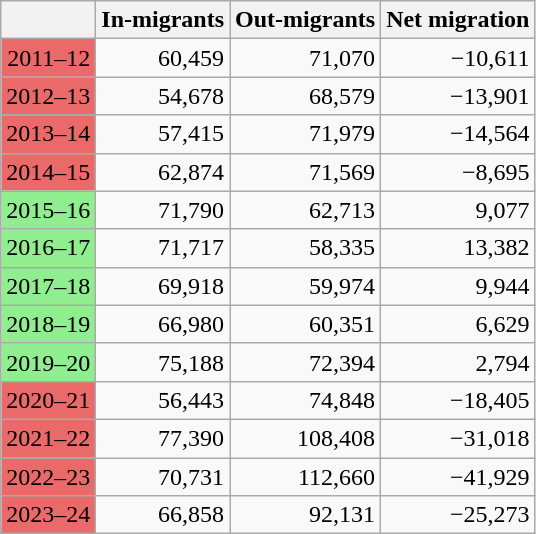<table class="wikitable">
<tr>
<th></th>
<th>In-migrants</th>
<th>Out-migrants</th>
<th>Net migration</th>
</tr>
<tr align="right">
<td style="background: #EA6A6A;">2011–12</td>
<td> 60,459</td>
<td> 71,070</td>
<td> −10,611</td>
</tr>
<tr align="right">
<td style="background: #EA6A6A;">2012–13</td>
<td> 54,678</td>
<td> 68,579</td>
<td> −13,901</td>
</tr>
<tr align="right">
<td style="background: #EA6A6A;">2013–14</td>
<td> 57,415</td>
<td> 71,979</td>
<td> −14,564</td>
</tr>
<tr align="right">
<td style="background: #EA6A6A;">2014–15</td>
<td> 62,874</td>
<td> 71,569</td>
<td> −8,695</td>
</tr>
<tr align="right">
<td style="background: #90EE90;">2015–16</td>
<td> 71,790</td>
<td> 62,713</td>
<td> 9,077</td>
</tr>
<tr align="right">
<td style="background: #90EE90;">2016–17</td>
<td> 71,717</td>
<td> 58,335</td>
<td> 13,382</td>
</tr>
<tr align="right">
<td style="background: #90EE90;">2017–18</td>
<td> 69,918</td>
<td> 59,974</td>
<td> 9,944</td>
</tr>
<tr align="right">
<td style="background: #90EE90;">2018–19</td>
<td> 66,980</td>
<td> 60,351</td>
<td> 6,629</td>
</tr>
<tr align="right">
<td style="background: #90EE90;">2019–20</td>
<td> 75,188</td>
<td> 72,394</td>
<td> 2,794</td>
</tr>
<tr align="right">
<td style="background: #EA6A6A;">2020–21</td>
<td> 56,443</td>
<td> 74,848</td>
<td> −18,405</td>
</tr>
<tr align="right">
<td style="background: #EA6A6A;">2021–22</td>
<td> 77,390</td>
<td> 108,408</td>
<td> −31,018</td>
</tr>
<tr align="right">
<td style="background: #EA6A6A;">2022–23</td>
<td> 70,731</td>
<td> 112,660</td>
<td> −41,929</td>
</tr>
<tr align="right">
<td style="background: #EA6A6A;">2023–24</td>
<td> 66,858</td>
<td> 92,131</td>
<td> −25,273</td>
</tr>
</table>
